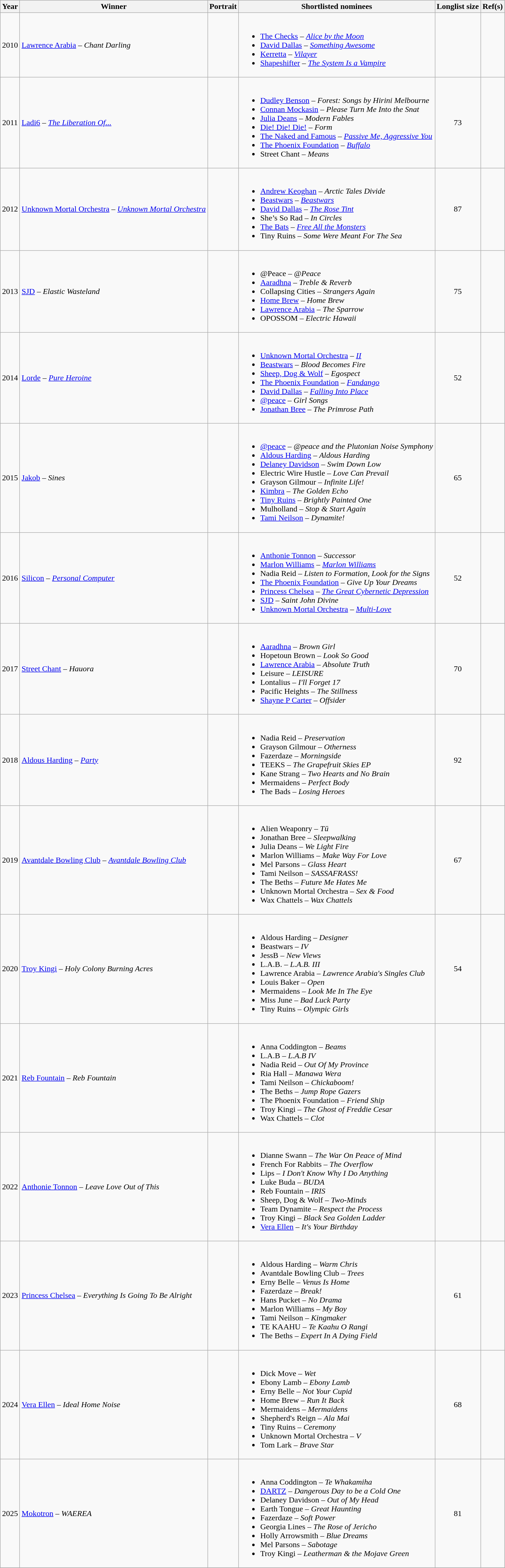<table class="wikitable sortable">
<tr>
<th>Year</th>
<th>Winner</th>
<th>Portrait</th>
<th class="unsortable">Shortlisted nominees</th>
<th>Longlist size</th>
<th class="unsortable">Ref(s)</th>
</tr>
<tr>
<td align="center">2010</td>
<td><a href='#'>Lawrence Arabia</a> – <em>Chant Darling</em></td>
<td></td>
<td><br><ul><li><a href='#'>The Checks</a> – <em><a href='#'>Alice by the Moon</a></em></li><li><a href='#'>David Dallas</a> – <em><a href='#'>Something Awesome</a></em></li><li><a href='#'>Kerretta</a> – <em><a href='#'>Vilayer</a></em></li><li><a href='#'>Shapeshifter</a> – <em><a href='#'>The System Is a Vampire</a></em></li></ul></td>
<td align="center"></td>
<td align="center"></td>
</tr>
<tr>
<td align="center">2011</td>
<td><a href='#'>Ladi6</a> – <em><a href='#'>The Liberation Of...</a></em></td>
<td></td>
<td><br><ul><li><a href='#'>Dudley Benson</a> – <em>Forest: Songs by Hirini Melbourne</em></li><li><a href='#'>Connan Mockasin</a> – <em>Please Turn Me Into the Snat</em></li><li><a href='#'>Julia Deans</a> – <em>Modern Fables</em></li><li><a href='#'>Die! Die! Die!</a> – <em>Form</em></li><li><a href='#'>The Naked and Famous</a> – <em><a href='#'>Passive Me, Aggressive You</a></em></li><li><a href='#'>The Phoenix Foundation</a> – <em><a href='#'>Buffalo</a></em></li><li>Street Chant – <em>Means</em></li></ul></td>
<td align="center">73</td>
<td align="center"></td>
</tr>
<tr>
<td align="center">2012</td>
<td><a href='#'>Unknown Mortal Orchestra</a> – <em><a href='#'>Unknown Mortal Orchestra</a></em></td>
<td></td>
<td><br><ul><li><a href='#'>Andrew Keoghan</a> – <em>Arctic Tales Divide</em></li><li><a href='#'>Beastwars</a> – <em><a href='#'>Beastwars</a></em></li><li><a href='#'>David Dallas</a> – <em><a href='#'>The Rose Tint</a></em></li><li>She’s So Rad – <em>In Circles</em></li><li><a href='#'>The Bats</a> – <em><a href='#'>Free All the Monsters</a></em></li><li>Tiny Ruins – <em>Some Were Meant For The Sea</em></li></ul></td>
<td align="center">87</td>
<td align="center"></td>
</tr>
<tr>
<td align="center">2013</td>
<td><a href='#'>SJD</a> – <em>Elastic Wasteland</em></td>
<td></td>
<td><br><ul><li>@Peace – <em>@Peace</em></li><li><a href='#'>Aaradhna</a> – <em>Treble & Reverb</em></li><li>Collapsing Cities – <em>Strangers Again</em></li><li><a href='#'>Home Brew</a> – <em>Home Brew</em></li><li><a href='#'>Lawrence Arabia</a> – <em>The Sparrow</em></li><li>OPOSSOM – <em>Electric Hawaii</em></li></ul></td>
<td align="center">75</td>
<td align="center"></td>
</tr>
<tr>
<td align="center">2014</td>
<td><a href='#'>Lorde</a> – <em><a href='#'>Pure Heroine</a></em></td>
<td></td>
<td><br><ul><li><a href='#'>Unknown Mortal Orchestra</a> – <em><a href='#'>II</a></em></li><li><a href='#'>Beastwars</a> – <em>Blood Becomes Fire</em></li><li><a href='#'>Sheep, Dog & Wolf</a> – <em>Egospect</em></li><li><a href='#'>The Phoenix Foundation</a> – <em><a href='#'>Fandango</a></em></li><li><a href='#'>David Dallas</a> – <em><a href='#'>Falling Into Place</a></em></li><li><a href='#'>@peace</a> – <em>Girl Songs</em></li><li><a href='#'>Jonathan Bree</a> – <em>The Primrose Path</em></li></ul></td>
<td align="center">52</td>
<td align="center"></td>
</tr>
<tr>
<td align="center">2015</td>
<td><a href='#'>Jakob</a> – <em>Sines</em></td>
<td></td>
<td><br><ul><li><a href='#'>@peace</a> – <em>@peace and the Plutonian Noise Symphony</em></li><li><a href='#'>Aldous Harding</a> – <em>Aldous Harding</em></li><li><a href='#'>Delaney Davidson</a> – <em>Swim Down Low</em></li><li>Electric Wire Hustle – <em>Love Can Prevail</em></li><li>Grayson Gilmour – <em>Infinite Life!</em></li><li><a href='#'>Kimbra</a> – <em>The Golden Echo</em></li><li><a href='#'>Tiny Ruins</a> – <em>Brightly Painted One</em></li><li>Mulholland – <em>Stop & Start Again</em></li><li><a href='#'>Tami Neilson</a> – <em>Dynamite!</em></li></ul></td>
<td align="center">65</td>
<td align="center"></td>
</tr>
<tr>
<td align="center">2016</td>
<td><a href='#'>Silicon</a> – <em><a href='#'>Personal Computer</a></em></td>
<td></td>
<td><br><ul><li><a href='#'>Anthonie Tonnon</a> – <em>Successor</em></li><li><a href='#'>Marlon Williams</a> – <em><a href='#'>Marlon Williams</a></em></li><li>Nadia Reid – <em>Listen to Formation, Look for the Signs</em></li><li><a href='#'>The Phoenix Foundation</a> – <em>Give Up Your Dreams</em></li><li><a href='#'>Princess Chelsea</a> – <em><a href='#'>The Great Cybernetic Depression</a></em></li><li><a href='#'>SJD</a> – <em>Saint John Divine</em></li><li><a href='#'>Unknown Mortal Orchestra</a> – <em><a href='#'>Multi-Love</a></em></li></ul></td>
<td align="center">52</td>
<td align="center"></td>
</tr>
<tr>
<td align="center">2017</td>
<td><a href='#'>Street Chant</a> – <em>Hauora</em></td>
<td></td>
<td><br><ul><li><a href='#'>Aaradhna</a> – <em>Brown Girl</em></li><li>Hopetoun Brown – <em>Look So Good</em></li><li><a href='#'>Lawrence Arabia</a> – <em>Absolute Truth</em></li><li>Leisure – <em>LEISURE</em></li><li>Lontalius – <em>I'll Forget 17</em></li><li>Pacific Heights – <em>The Stillness</em></li><li><a href='#'>Shayne P Carter</a> – <em>Offsider</em></li></ul></td>
<td align="center">70</td>
<td align="center"></td>
</tr>
<tr>
<td align="center">2018</td>
<td><a href='#'>Aldous Harding</a> – <a href='#'><em>Party</em></a></td>
<td></td>
<td><br><ul><li>Nadia Reid – <em>Preservation</em></li><li>Grayson Gilmour – <em>Otherness</em></li><li>Fazerdaze – <em>Morningside</em></li><li>TEEKS – <em>The Grapefruit Skies EP</em></li><li>Kane Strang – <em>Two Hearts and No Brain</em></li><li>Mermaidens – <em>Perfect Body</em></li><li>The Bads – <em>Losing Heroes</em></li></ul></td>
<td align="center">92</td>
<td align="center"></td>
</tr>
<tr>
<td align="center">2019</td>
<td><a href='#'>Avantdale Bowling Club</a> – <em><a href='#'>Avantdale Bowling Club</a></em></td>
<td></td>
<td><br><ul><li>Alien Weaponry – <em>Tū</em></li><li>Jonathan Bree – <em>Sleepwalking</em></li><li>Julia Deans – <em>We Light Fire</em></li><li>Marlon Williams – <em>Make Way For Love</em></li><li>Mel Parsons – <em>Glass Heart</em></li><li>Tami Neilson – <em>SASSAFRASS!</em></li><li>The Beths – <em>Future Me Hates Me</em></li><li>Unknown Mortal Orchestra – <em>Sex & Food</em></li><li>Wax Chattels – <em>Wax Chattels</em></li></ul></td>
<td align="center">67</td>
<td align="center"></td>
</tr>
<tr>
<td align="center">2020</td>
<td><a href='#'>Troy Kingi</a> – <em>Holy Colony Burning Acres</em></td>
<td></td>
<td><br><ul><li>Aldous Harding – <em>Designer</em></li><li>Beastwars – <em>IV</em></li><li>JessB – <em>New Views</em></li><li>L.A.B. – <em>L.A.B. III</em></li><li>Lawrence Arabia – <em>Lawrence Arabia's Singles Club</em></li><li>Louis Baker – <em>Open</em></li><li>Mermaidens – <em>Look Me In The Eye</em></li><li>Miss June – <em>Bad Luck Party</em></li><li>Tiny Ruins – <em>Olympic Girls</em></li></ul></td>
<td align="center">54</td>
<td align="center"></td>
</tr>
<tr>
<td align="center">2021</td>
<td><a href='#'>Reb Fountain</a> – <em>Reb Fountain</em></td>
<td></td>
<td><br><ul><li>Anna Coddington – <em>Beams</em></li><li>L.A.B – <em>L.A.B IV</em></li><li>Nadia Reid – <em>Out Of My Province</em></li><li>Ria Hall – <em>Manawa Wera</em></li><li>Tami Neilson – <em>Chickaboom!</em></li><li>The Beths – <em>Jump Rope Gazers</em></li><li>The Phoenix Foundation – <em>Friend Ship</em></li><li>Troy Kingi – <em>The Ghost of Freddie Cesar</em></li><li>Wax Chattels – <em>Clot</em></li></ul></td>
<td align="center"></td>
<td align="center"></td>
</tr>
<tr>
<td align="center">2022</td>
<td><a href='#'>Anthonie Tonnon</a> – <em>Leave Love Out of This</em></td>
<td></td>
<td><br><ul><li>Dianne Swann – <em>The War On Peace of Mind</em></li><li>French For Rabbits – <em>The Overflow</em></li><li>Lips – <em>I Don't Know Why I Do Anything</em></li><li>Luke Buda – <em>BUDA</em></li><li>Reb Fountain – <em>IRIS</em></li><li>Sheep, Dog & Wolf – <em>Two-Minds</em></li><li>Team Dynamite – <em>Respect the Process</em></li><li>Troy Kingi – <em>Black Sea Golden Ladder</em></li><li><a href='#'>Vera Ellen</a> – <em>It's Your Birthday</em></li></ul></td>
<td align="center"></td>
<td align="center"></td>
</tr>
<tr>
<td align="center">2023</td>
<td><a href='#'>Princess Chelsea</a> – <em>Everything Is Going To Be Alright</em></td>
<td></td>
<td><br><ul><li>Aldous Harding – <em>Warm Chris</em></li><li>Avantdale Bowling Club – <em>Trees</em></li><li>Erny Belle – <em>Venus Is Home</em></li><li>Fazerdaze – <em>Break! </em></li><li>Hans Pucket – <em>No Drama</em></li><li>Marlon Williams – <em>My Boy</em></li><li>Tami Neilson – <em>Kingmaker</em></li><li>TE KAAHU – <em>Te Kaahu O Rangi</em></li><li>The Beths – <em>Expert In A Dying Field</em></li></ul></td>
<td align="center">61</td>
<td align="center"></td>
</tr>
<tr>
<td align="center">2024</td>
<td><a href='#'>Vera Ellen</a> – <em>Ideal Home Noise</em></td>
<td></td>
<td><br><ul><li>Dick Move – <em>Wet</em></li><li>Ebony Lamb – <em>Ebony Lamb</em></li><li>Erny Belle – <em>Not Your Cupid </em></li><li>Home Brew – <em>Run It Back</em></li><li>Mermaidens – <em>Mermaidens</em></li><li>Shepherd's Reign – <em>Ala Mai</em></li><li>Tiny Ruins – <em>Ceremony</em></li><li>Unknown Mortal Orchestra – <em>V</em></li><li>Tom Lark – <em>Brave Star</em></li></ul></td>
<td align="center">68</td>
<td align="center"></td>
</tr>
<tr>
<td align="center">2025</td>
<td><a href='#'>Mokotron</a> – <em>WAEREA</em></td>
<td></td>
<td><br><ul><li>Anna Coddington – <em>Te Whakamiha</em></li><li><a href='#'>DARTZ</a> – <em>Dangerous Day to be a Cold One</em></li><li>Delaney Davidson – <em>Out of My Head</em></li><li>Earth Tongue – <em>Great Haunting</em></li><li>Fazerdaze – <em>Soft Power</em></li><li>Georgia Lines – <em>The Rose of Jericho</em></li><li>Holly Arrowsmith – <em>Blue Dreams</em></li><li>Mel Parsons – <em>Sabotage</em></li><li>Troy Kingi – <em>Leatherman & the Mojave Green</em></li></ul></td>
<td align="center">81</td>
<td align="center"></td>
</tr>
<tr>
</tr>
</table>
